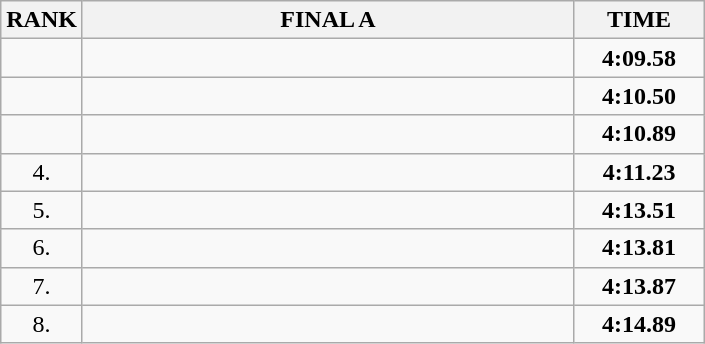<table class="wikitable">
<tr>
<th>RANK</th>
<th style="width: 20em">FINAL A</th>
<th style="width: 5em">TIME</th>
</tr>
<tr>
<td align="center"></td>
<td></td>
<td align="center"><strong>4:09.58</strong></td>
</tr>
<tr>
<td align="center"></td>
<td></td>
<td align="center"><strong>4:10.50</strong></td>
</tr>
<tr>
<td align="center"></td>
<td></td>
<td align="center"><strong>4:10.89</strong></td>
</tr>
<tr>
<td align="center">4.</td>
<td></td>
<td align="center"><strong>4:11.23</strong></td>
</tr>
<tr>
<td align="center">5.</td>
<td></td>
<td align="center"><strong>4:13.51</strong></td>
</tr>
<tr>
<td align="center">6.</td>
<td></td>
<td align="center"><strong>4:13.81</strong></td>
</tr>
<tr>
<td align="center">7.</td>
<td></td>
<td align="center"><strong>4:13.87</strong></td>
</tr>
<tr>
<td align="center">8.</td>
<td></td>
<td align="center"><strong>4:14.89</strong></td>
</tr>
</table>
